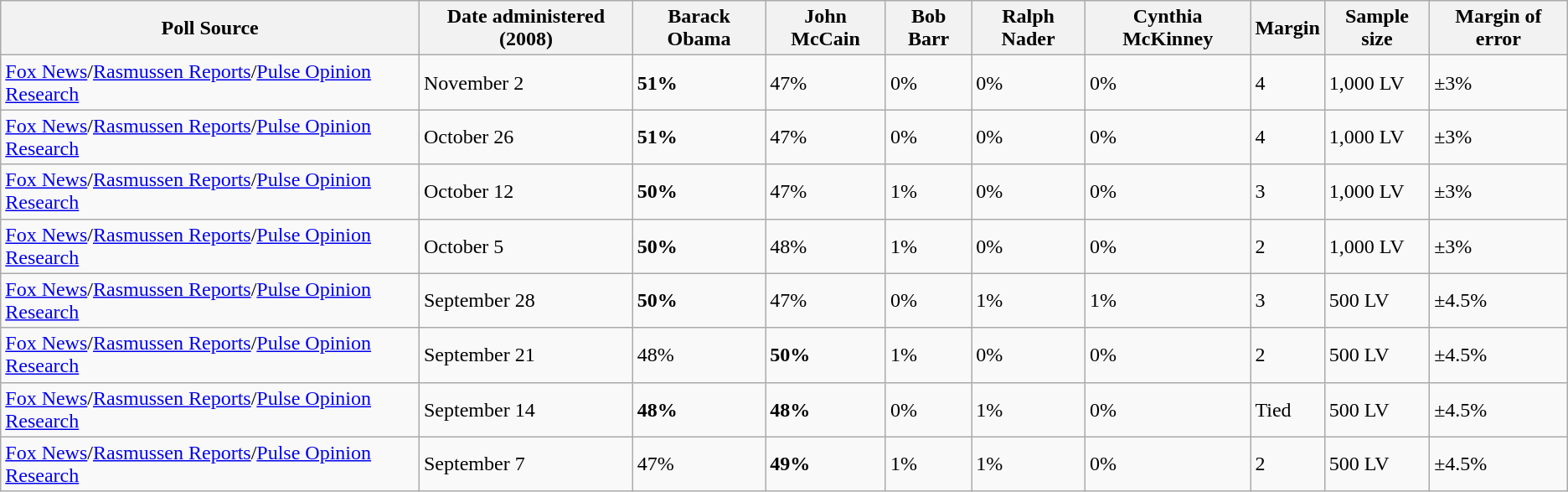<table class="wikitable collapsible">
<tr>
<th>Poll Source</th>
<th>Date administered (2008)</th>
<th>Barack Obama</th>
<th>John McCain</th>
<th>Bob Barr</th>
<th>Ralph Nader</th>
<th>Cynthia McKinney</th>
<th>Margin</th>
<th>Sample size</th>
<th>Margin of error</th>
</tr>
<tr>
<td><a href='#'>Fox News</a>/<a href='#'>Rasmussen Reports</a>/<a href='#'>Pulse Opinion Research</a></td>
<td>November 2</td>
<td><strong>51%</strong></td>
<td>47%</td>
<td>0%</td>
<td>0%</td>
<td>0%</td>
<td>4</td>
<td>1,000 LV</td>
<td>±3%</td>
</tr>
<tr>
<td><a href='#'>Fox News</a>/<a href='#'>Rasmussen Reports</a>/<a href='#'>Pulse Opinion Research</a></td>
<td>October 26</td>
<td><strong>51%</strong></td>
<td>47%</td>
<td>0%</td>
<td>0%</td>
<td>0%</td>
<td>4</td>
<td>1,000 LV</td>
<td>±3%</td>
</tr>
<tr>
<td><a href='#'>Fox News</a>/<a href='#'>Rasmussen Reports</a>/<a href='#'>Pulse Opinion Research</a></td>
<td>October 12</td>
<td><strong>50%</strong></td>
<td>47%</td>
<td>1%</td>
<td>0%</td>
<td>0%</td>
<td>3</td>
<td>1,000 LV</td>
<td>±3%</td>
</tr>
<tr>
<td><a href='#'>Fox News</a>/<a href='#'>Rasmussen Reports</a>/<a href='#'>Pulse Opinion Research</a></td>
<td>October 5</td>
<td><strong>50%</strong></td>
<td>48%</td>
<td>1%</td>
<td>0%</td>
<td>0%</td>
<td>2</td>
<td>1,000 LV</td>
<td>±3%</td>
</tr>
<tr>
<td><a href='#'>Fox News</a>/<a href='#'>Rasmussen Reports</a>/<a href='#'>Pulse Opinion Research</a></td>
<td>September 28</td>
<td><strong>50%</strong></td>
<td>47%</td>
<td>0%</td>
<td>1%</td>
<td>1%</td>
<td>3</td>
<td>500 LV</td>
<td>±4.5%</td>
</tr>
<tr>
<td><a href='#'>Fox News</a>/<a href='#'>Rasmussen Reports</a>/<a href='#'>Pulse Opinion Research</a></td>
<td>September 21</td>
<td>48%</td>
<td><strong>50%</strong></td>
<td>1%</td>
<td>0%</td>
<td>0%</td>
<td>2</td>
<td>500 LV</td>
<td>±4.5%</td>
</tr>
<tr>
<td><a href='#'>Fox News</a>/<a href='#'>Rasmussen Reports</a>/<a href='#'>Pulse Opinion Research</a></td>
<td>September 14</td>
<td><strong>48%</strong></td>
<td><strong>48%</strong></td>
<td>0%</td>
<td>1%</td>
<td>0%</td>
<td>Tied</td>
<td>500 LV</td>
<td>±4.5%</td>
</tr>
<tr>
<td><a href='#'>Fox News</a>/<a href='#'>Rasmussen Reports</a>/<a href='#'>Pulse Opinion Research</a></td>
<td>September 7</td>
<td>47%</td>
<td><strong>49%</strong></td>
<td>1%</td>
<td>1%</td>
<td>0%</td>
<td>2</td>
<td>500 LV</td>
<td>±4.5%</td>
</tr>
</table>
